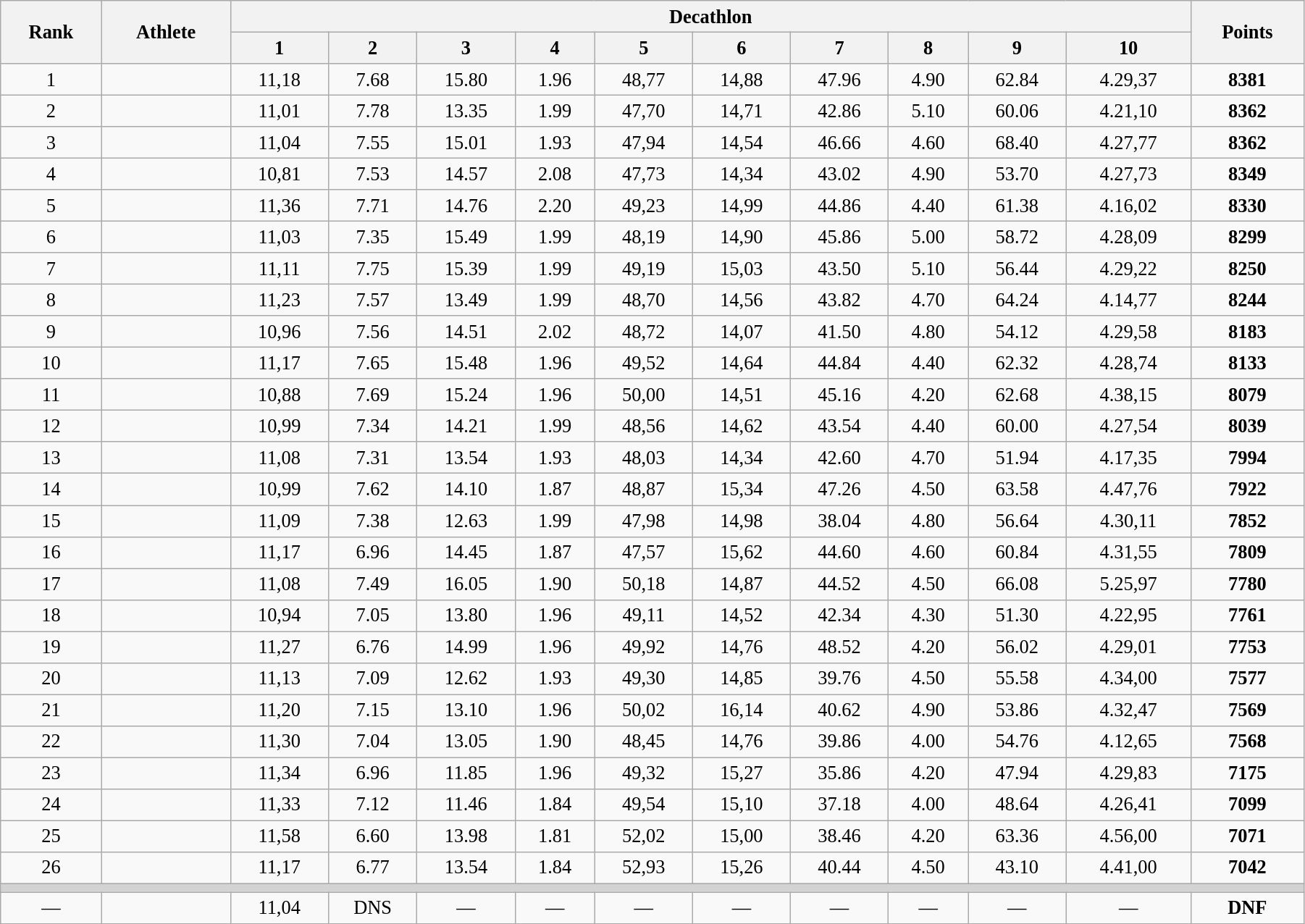<table class="wikitable" style=" text-align:center; font-size:110%;" width="95%">
<tr>
<th rowspan="2">Rank</th>
<th rowspan="2">Athlete</th>
<th colspan="10">Decathlon</th>
<th rowspan="2">Points</th>
</tr>
<tr>
<th>1</th>
<th>2</th>
<th>3</th>
<th>4</th>
<th>5</th>
<th>6</th>
<th>7</th>
<th>8</th>
<th>9</th>
<th>10</th>
</tr>
<tr>
<td>1</td>
<td align=left></td>
<td>11,18</td>
<td>7.68</td>
<td>15.80</td>
<td>1.96</td>
<td>48,77</td>
<td>14,88</td>
<td>47.96</td>
<td>4.90</td>
<td>62.84</td>
<td>4.29,37</td>
<td><strong>8381</strong></td>
</tr>
<tr>
<td>2</td>
<td align=left></td>
<td>11,01</td>
<td>7.78</td>
<td>13.35</td>
<td>1.99</td>
<td>47,70</td>
<td>14,71</td>
<td>42.86</td>
<td>5.10</td>
<td>60.06</td>
<td>4.21,10</td>
<td><strong>8362</strong></td>
</tr>
<tr>
<td>3</td>
<td align=left></td>
<td>11,04</td>
<td>7.55</td>
<td>15.01</td>
<td>1.93</td>
<td>47,94</td>
<td>14,54</td>
<td>46.66</td>
<td>4.60</td>
<td>68.40</td>
<td>4.27,77</td>
<td><strong>8362</strong></td>
</tr>
<tr>
<td>4</td>
<td align=left></td>
<td>10,81</td>
<td>7.53</td>
<td>14.57</td>
<td>2.08</td>
<td>47,73</td>
<td>14,34</td>
<td>43.02</td>
<td>4.90</td>
<td>53.70</td>
<td>4.27,73</td>
<td><strong>8349</strong></td>
</tr>
<tr>
<td>5</td>
<td align=left></td>
<td>11,36</td>
<td>7.71</td>
<td>14.76</td>
<td>2.20</td>
<td>49,23</td>
<td>14,99</td>
<td>44.86</td>
<td>4.40</td>
<td>61.38</td>
<td>4.16,02</td>
<td><strong>8330</strong></td>
</tr>
<tr>
<td>6</td>
<td align=left></td>
<td>11,03</td>
<td>7.35</td>
<td>15.49</td>
<td>1.99</td>
<td>48,19</td>
<td>14,90</td>
<td>45.86</td>
<td>5.00</td>
<td>58.72</td>
<td>4.28,09</td>
<td><strong>8299</strong></td>
</tr>
<tr>
<td>7</td>
<td align=left></td>
<td>11,11</td>
<td>7.75</td>
<td>15.39</td>
<td>1.99</td>
<td>49,19</td>
<td>15,03</td>
<td>43.50</td>
<td>5.10</td>
<td>56.44</td>
<td>4.29,22</td>
<td><strong>8250</strong></td>
</tr>
<tr>
<td>8</td>
<td align=left></td>
<td>11,23</td>
<td>7.57</td>
<td>13.49</td>
<td>1.99</td>
<td>48,70</td>
<td>14,56</td>
<td>43.82</td>
<td>4.70</td>
<td>64.24</td>
<td>4.14,77</td>
<td><strong>8244</strong></td>
</tr>
<tr>
<td>9</td>
<td align=left></td>
<td>10,96</td>
<td>7.56</td>
<td>14.51</td>
<td>2.02</td>
<td>48,72</td>
<td>14,07</td>
<td>41.50</td>
<td>4.80</td>
<td>54.12</td>
<td>4.29,58</td>
<td><strong>8183</strong></td>
</tr>
<tr>
<td>10</td>
<td align=left></td>
<td>11,17</td>
<td>7.65</td>
<td>15.48</td>
<td>1.96</td>
<td>49,52</td>
<td>14,64</td>
<td>44.84</td>
<td>4.40</td>
<td>62.32</td>
<td>4.28,74</td>
<td><strong>8133</strong></td>
</tr>
<tr>
<td>11</td>
<td align=left></td>
<td>10,88</td>
<td>7.69</td>
<td>15.24</td>
<td>1.96</td>
<td>50,00</td>
<td>14,51</td>
<td>45.16</td>
<td>4.20</td>
<td>62.68</td>
<td>4.38,15</td>
<td><strong>8079</strong></td>
</tr>
<tr>
<td>12</td>
<td align=left></td>
<td>10,99</td>
<td>7.34</td>
<td>14.21</td>
<td>1.99</td>
<td>48,56</td>
<td>14,62</td>
<td>43.54</td>
<td>4.40</td>
<td>60.00</td>
<td>4.27,54</td>
<td><strong>8039</strong></td>
</tr>
<tr>
<td>13</td>
<td align=left></td>
<td>11,08</td>
<td>7.31</td>
<td>13.54</td>
<td>1.93</td>
<td>48,03</td>
<td>14,34</td>
<td>42.60</td>
<td>4.70</td>
<td>51.94</td>
<td>4.17,35</td>
<td><strong>7994</strong></td>
</tr>
<tr>
<td>14</td>
<td align=left></td>
<td>10,99</td>
<td>7.62</td>
<td>14.10</td>
<td>1.87</td>
<td>48,87</td>
<td>15,34</td>
<td>47.26</td>
<td>4.50</td>
<td>63.58</td>
<td>4.47,76</td>
<td><strong>7922</strong></td>
</tr>
<tr>
<td>15</td>
<td align=left></td>
<td>11,09</td>
<td>7.38</td>
<td>12.63</td>
<td>1.99</td>
<td>47,98</td>
<td>14,98</td>
<td>38.04</td>
<td>4.80</td>
<td>56.64</td>
<td>4.30,11</td>
<td><strong>7852</strong></td>
</tr>
<tr>
<td>16</td>
<td align=left></td>
<td>11,17</td>
<td>6.96</td>
<td>14.45</td>
<td>1.87</td>
<td>47,57</td>
<td>15,62</td>
<td>44.60</td>
<td>4.60</td>
<td>60.84</td>
<td>4.31,55</td>
<td><strong>7809</strong></td>
</tr>
<tr>
<td>17</td>
<td align=left></td>
<td>11,08</td>
<td>7.49</td>
<td>16.05</td>
<td>1.90</td>
<td>50,18</td>
<td>14,87</td>
<td>44.52</td>
<td>4.50</td>
<td>66.08</td>
<td>5.25,97</td>
<td><strong>7780</strong></td>
</tr>
<tr>
<td>18</td>
<td align=left></td>
<td>10,94</td>
<td>7.05</td>
<td>13.80</td>
<td>1.96</td>
<td>49,11</td>
<td>14,52</td>
<td>42.34</td>
<td>4.30</td>
<td>51.30</td>
<td>4.22,95</td>
<td><strong>7761</strong></td>
</tr>
<tr>
<td>19</td>
<td align=left></td>
<td>11,27</td>
<td>6.76</td>
<td>14.99</td>
<td>1.96</td>
<td>49,92</td>
<td>14,76</td>
<td>48.52</td>
<td>4.20</td>
<td>56.02</td>
<td>4.29,01</td>
<td><strong>7753</strong></td>
</tr>
<tr>
<td>20</td>
<td align=left></td>
<td>11,13</td>
<td>7.09</td>
<td>12.62</td>
<td>1.93</td>
<td>49,30</td>
<td>14,85</td>
<td>39.76</td>
<td>4.50</td>
<td>55.58</td>
<td>4.34,00</td>
<td><strong>7577</strong></td>
</tr>
<tr>
<td>21</td>
<td align=left></td>
<td>11,20</td>
<td>7.15</td>
<td>13.10</td>
<td>1.96</td>
<td>50,02</td>
<td>16,14</td>
<td>40.62</td>
<td>4.90</td>
<td>53.86</td>
<td>4.32,47</td>
<td><strong>7569</strong></td>
</tr>
<tr>
<td>22</td>
<td align=left></td>
<td>11,30</td>
<td>7.04</td>
<td>13.05</td>
<td>1.90</td>
<td>48,45</td>
<td>14,76</td>
<td>39.86</td>
<td>4.00</td>
<td>54.76</td>
<td>4.12,65</td>
<td><strong>7568</strong></td>
</tr>
<tr>
<td>23</td>
<td align=left></td>
<td>11,34</td>
<td>6.96</td>
<td>11.85</td>
<td>1.96</td>
<td>49,32</td>
<td>15,27</td>
<td>35.86</td>
<td>4.20</td>
<td>47.94</td>
<td>4.29,83</td>
<td><strong>7175</strong></td>
</tr>
<tr>
<td>24</td>
<td align=left></td>
<td>11,33</td>
<td>7.12</td>
<td>11.46</td>
<td>1.84</td>
<td>49,54</td>
<td>15,10</td>
<td>37.18</td>
<td>4.00</td>
<td>48.64</td>
<td>4.26,41</td>
<td><strong>7099</strong></td>
</tr>
<tr>
<td>25</td>
<td align=left></td>
<td>11,58</td>
<td>6.60</td>
<td>13.98</td>
<td>1.81</td>
<td>52,02</td>
<td>15,00</td>
<td>38.46</td>
<td>4.20</td>
<td>63.36</td>
<td>4.56,00</td>
<td><strong>7071</strong></td>
</tr>
<tr>
<td>26</td>
<td align=left></td>
<td>11,17</td>
<td>6.77</td>
<td>13.54</td>
<td>1.84</td>
<td>52,93</td>
<td>15,26</td>
<td>40.44</td>
<td>4.50</td>
<td>43.10</td>
<td>4.41,00</td>
<td><strong>7042</strong></td>
</tr>
<tr>
<td colspan=13 bgcolor=lightgray></td>
</tr>
<tr>
<td>—</td>
<td align=left></td>
<td>11,04</td>
<td>DNS</td>
<td>—</td>
<td>—</td>
<td>—</td>
<td>—</td>
<td>—</td>
<td>—</td>
<td>—</td>
<td>—</td>
<td><strong>DNF</strong></td>
</tr>
</table>
